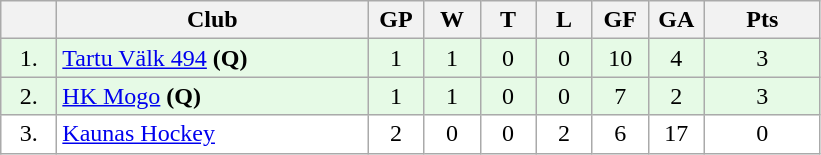<table class="wikitable">
<tr>
<th width="30"></th>
<th width="200">Club</th>
<th width="30">GP</th>
<th width="30">W</th>
<th width="30">T</th>
<th width="30">L</th>
<th width="30">GF</th>
<th width="30">GA</th>
<th width="70">Pts</th>
</tr>
<tr bgcolor="#E6FAE6" align="center">
<td>1.</td>
<td align="left"> <a href='#'>Tartu Välk 494</a> <strong>(Q)</strong></td>
<td>1</td>
<td>1</td>
<td>0</td>
<td>0</td>
<td>10</td>
<td>4</td>
<td>3</td>
</tr>
<tr bgcolor="#E6FAE6" align="center">
<td>2.</td>
<td align="left"> <a href='#'>HK Mogo</a> <strong>(Q)</strong></td>
<td>1</td>
<td>1</td>
<td>0</td>
<td>0</td>
<td>7</td>
<td>2</td>
<td>3</td>
</tr>
<tr bgcolor="#FFFFFF" align="center">
<td>3.</td>
<td align="left"> <a href='#'>Kaunas Hockey</a></td>
<td>2</td>
<td>0</td>
<td>0</td>
<td>2</td>
<td>6</td>
<td>17</td>
<td>0</td>
</tr>
</table>
